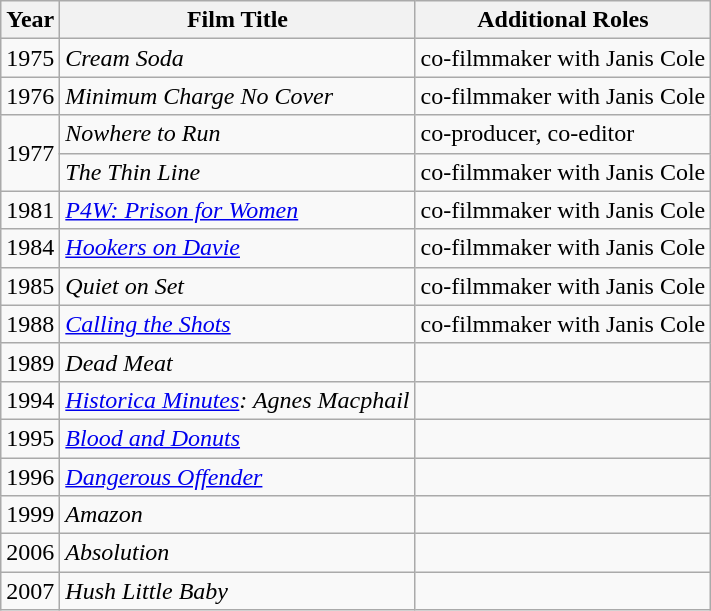<table class="wikitable">
<tr>
<th>Year</th>
<th>Film Title</th>
<th>Additional Roles</th>
</tr>
<tr>
<td>1975</td>
<td><em>Cream Soda</em></td>
<td>co-filmmaker with Janis Cole</td>
</tr>
<tr>
<td>1976</td>
<td><em>Minimum Charge No Cover</em></td>
<td>co-filmmaker with Janis Cole</td>
</tr>
<tr>
<td rowspan="2">1977</td>
<td><em>Nowhere to Run</em></td>
<td>co-producer, co-editor</td>
</tr>
<tr>
<td><em>The Thin Line</em></td>
<td>co-filmmaker with Janis Cole</td>
</tr>
<tr>
<td>1981</td>
<td><em><a href='#'>P4W: Prison for Women</a></em></td>
<td>co-filmmaker with Janis Cole</td>
</tr>
<tr>
<td>1984</td>
<td><em><a href='#'>Hookers on Davie</a></em></td>
<td>co-filmmaker with Janis Cole</td>
</tr>
<tr>
<td>1985</td>
<td><em>Quiet on Set</em></td>
<td>co-filmmaker with Janis Cole</td>
</tr>
<tr>
<td>1988</td>
<td><em><a href='#'>Calling the Shots</a></em></td>
<td>co-filmmaker with Janis Cole</td>
</tr>
<tr>
<td>1989</td>
<td><em>Dead Meat</em></td>
<td></td>
</tr>
<tr>
<td>1994</td>
<td><em><a href='#'>Historica Minutes</a>: Agnes Macphail</em></td>
<td></td>
</tr>
<tr>
<td>1995</td>
<td><em><a href='#'>Blood and Donuts</a></em></td>
<td></td>
</tr>
<tr>
<td>1996</td>
<td><em><a href='#'>Dangerous Offender</a></em></td>
<td></td>
</tr>
<tr>
<td>1999</td>
<td><em>Amazon</em></td>
<td></td>
</tr>
<tr>
<td>2006</td>
<td><em>Absolution</em></td>
<td></td>
</tr>
<tr>
<td>2007</td>
<td><em>Hush Little Baby</em></td>
<td></td>
</tr>
</table>
